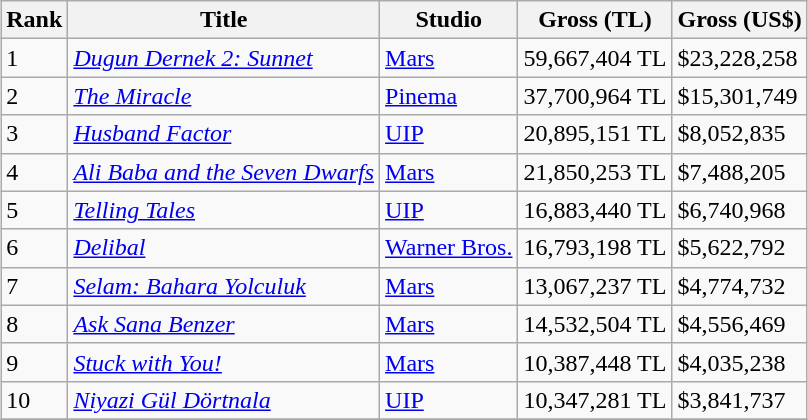<table class="wikitable sortable" align="center" style="margin:auto;">
<tr>
<th>Rank</th>
<th>Title</th>
<th>Studio</th>
<th>Gross (TL)</th>
<th>Gross (US$)</th>
</tr>
<tr>
<td>1</td>
<td><em><a href='#'>Dugun Dernek 2: Sunnet</a></em></td>
<td><a href='#'>Mars</a></td>
<td>59,667,404 TL</td>
<td>$23,228,258</td>
</tr>
<tr>
<td>2</td>
<td><em><a href='#'>The Miracle</a></em></td>
<td><a href='#'>Pinema</a></td>
<td>37,700,964 TL</td>
<td>$15,301,749</td>
</tr>
<tr>
<td>3</td>
<td><em><a href='#'>Husband Factor</a></em></td>
<td><a href='#'>UIP</a></td>
<td>20,895,151 TL</td>
<td>$8,052,835</td>
</tr>
<tr>
<td>4</td>
<td><em><a href='#'>Ali Baba and the Seven Dwarfs</a></em></td>
<td><a href='#'>Mars</a></td>
<td>21,850,253 TL</td>
<td>$7,488,205</td>
</tr>
<tr>
<td>5</td>
<td><em><a href='#'>Telling Tales</a></em></td>
<td><a href='#'>UIP</a></td>
<td>16,883,440 TL</td>
<td>$6,740,968</td>
</tr>
<tr>
<td>6</td>
<td><em><a href='#'>Delibal</a></em></td>
<td><a href='#'>Warner Bros.</a></td>
<td>16,793,198 TL</td>
<td>$5,622,792</td>
</tr>
<tr>
<td>7</td>
<td><em><a href='#'>Selam: Bahara Yolculuk</a></em></td>
<td><a href='#'>Mars</a></td>
<td>13,067,237 TL</td>
<td>$4,774,732</td>
</tr>
<tr>
<td>8</td>
<td><em><a href='#'>Ask Sana Benzer</a></em></td>
<td><a href='#'>Mars</a></td>
<td>14,532,504 TL</td>
<td>$4,556,469</td>
</tr>
<tr>
<td>9</td>
<td><em><a href='#'>Stuck with You!</a></em></td>
<td><a href='#'>Mars</a></td>
<td>10,387,448 TL</td>
<td>$4,035,238</td>
</tr>
<tr>
<td>10</td>
<td><em><a href='#'>Niyazi Gül Dörtnala</a></em></td>
<td><a href='#'>UIP</a></td>
<td>10,347,281 TL</td>
<td>$3,841,737</td>
</tr>
<tr>
</tr>
</table>
